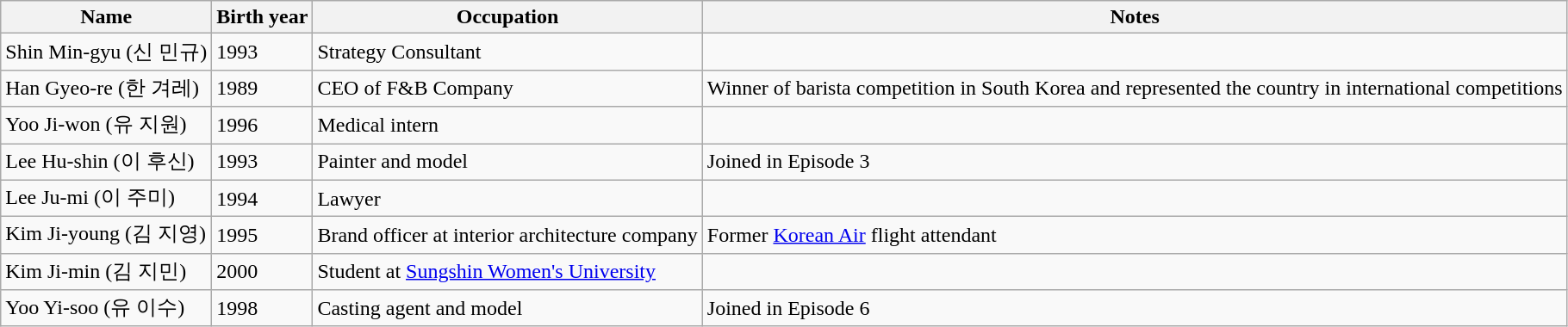<table class="wikitable">
<tr>
<th>Name</th>
<th>Birth year</th>
<th>Occupation</th>
<th>Notes</th>
</tr>
<tr>
<td>Shin Min-gyu (신 민규)</td>
<td>1993</td>
<td>Strategy Consultant</td>
<td></td>
</tr>
<tr>
<td>Han Gyeo-re (한 겨레)</td>
<td>1989</td>
<td>CEO of F&B Company</td>
<td>Winner of barista competition in South Korea and represented the country in international competitions</td>
</tr>
<tr>
<td>Yoo Ji-won (유 지원)</td>
<td>1996</td>
<td>Medical intern</td>
<td></td>
</tr>
<tr>
<td>Lee Hu-shin (이 후신)</td>
<td>1993</td>
<td>Painter and model</td>
<td>Joined in Episode 3</td>
</tr>
<tr>
<td>Lee Ju-mi (이 주미)</td>
<td>1994</td>
<td>Lawyer</td>
<td></td>
</tr>
<tr>
<td>Kim Ji-young (김 지영)</td>
<td>1995</td>
<td>Brand officer at interior architecture company</td>
<td>Former <a href='#'>Korean Air</a> flight attendant</td>
</tr>
<tr>
<td>Kim Ji-min (김 지민)</td>
<td>2000</td>
<td>Student at <a href='#'>Sungshin Women's University</a></td>
<td></td>
</tr>
<tr>
<td>Yoo Yi-soo (유 이수)</td>
<td>1998</td>
<td>Casting agent and model</td>
<td>Joined in Episode 6</td>
</tr>
</table>
